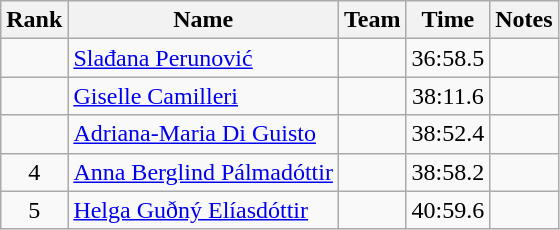<table class="wikitable sortable" style="text-align:center">
<tr>
<th>Rank</th>
<th>Name</th>
<th>Team</th>
<th>Time</th>
<th>Notes</th>
</tr>
<tr>
<td></td>
<td align="left"><a href='#'>Slađana Perunović</a></td>
<td align=left></td>
<td>36:58.5</td>
<td></td>
</tr>
<tr>
<td></td>
<td align="left"><a href='#'>Giselle Camilleri</a></td>
<td align=left></td>
<td>38:11.6</td>
<td></td>
</tr>
<tr>
<td></td>
<td align="left"><a href='#'>Adriana-Maria Di Guisto</a></td>
<td align=left></td>
<td>38:52.4</td>
<td></td>
</tr>
<tr>
<td>4</td>
<td align="left"><a href='#'>Anna Berglind Pálmadóttir</a></td>
<td align=left></td>
<td>38:58.2</td>
<td></td>
</tr>
<tr>
<td>5</td>
<td align="left"><a href='#'>Helga Guðný Elíasdóttir</a></td>
<td align=left></td>
<td>40:59.6</td>
<td></td>
</tr>
</table>
